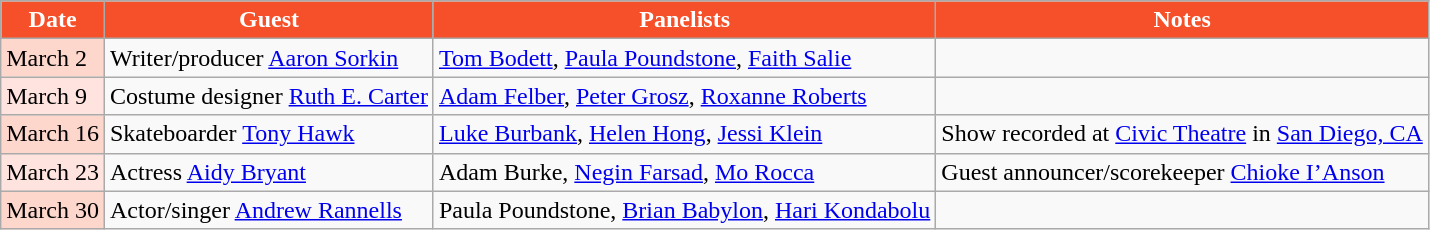<table class="wikitable">
<tr>
<th style="background:#F55029;color:#FFFFFF;">Date</th>
<th style="background:#F55029;color:#FFFFFF;">Guest</th>
<th style="background:#F55029;color:#FFFFFF;">Panelists</th>
<th style="background:#F55029;color:#FFFFFF;">Notes</th>
</tr>
<tr>
<td style="background:#FDD6CC;color:#000000;">March 2</td>
<td>Writer/producer <a href='#'>Aaron Sorkin</a></td>
<td><a href='#'>Tom Bodett</a>, <a href='#'>Paula Poundstone</a>, <a href='#'>Faith Salie</a></td>
<td></td>
</tr>
<tr>
<td style="background:#FFE3DF;color:#000000;">March 9</td>
<td>Costume designer <a href='#'>Ruth E. Carter</a></td>
<td><a href='#'>Adam Felber</a>, <a href='#'>Peter Grosz</a>, <a href='#'>Roxanne Roberts</a></td>
<td></td>
</tr>
<tr>
<td style="background:#FDD6CC;color:#000000;">March 16</td>
<td>Skateboarder <a href='#'>Tony Hawk</a></td>
<td><a href='#'>Luke Burbank</a>, <a href='#'>Helen Hong</a>, <a href='#'>Jessi Klein</a></td>
<td>Show recorded at <a href='#'>Civic Theatre</a> in <a href='#'>San Diego, CA</a></td>
</tr>
<tr>
<td style="background:#FFE3DF;color:#000000;">March 23</td>
<td>Actress <a href='#'>Aidy Bryant</a></td>
<td>Adam Burke, <a href='#'>Negin Farsad</a>, <a href='#'>Mo Rocca</a></td>
<td>Guest announcer/scorekeeper <a href='#'>Chioke I’Anson</a></td>
</tr>
<tr>
<td style="background:#FDD6CC;color:#000000;">March 30</td>
<td>Actor/singer <a href='#'>Andrew Rannells</a></td>
<td>Paula Poundstone, <a href='#'>Brian Babylon</a>, <a href='#'>Hari Kondabolu</a></td>
<td></td>
</tr>
</table>
